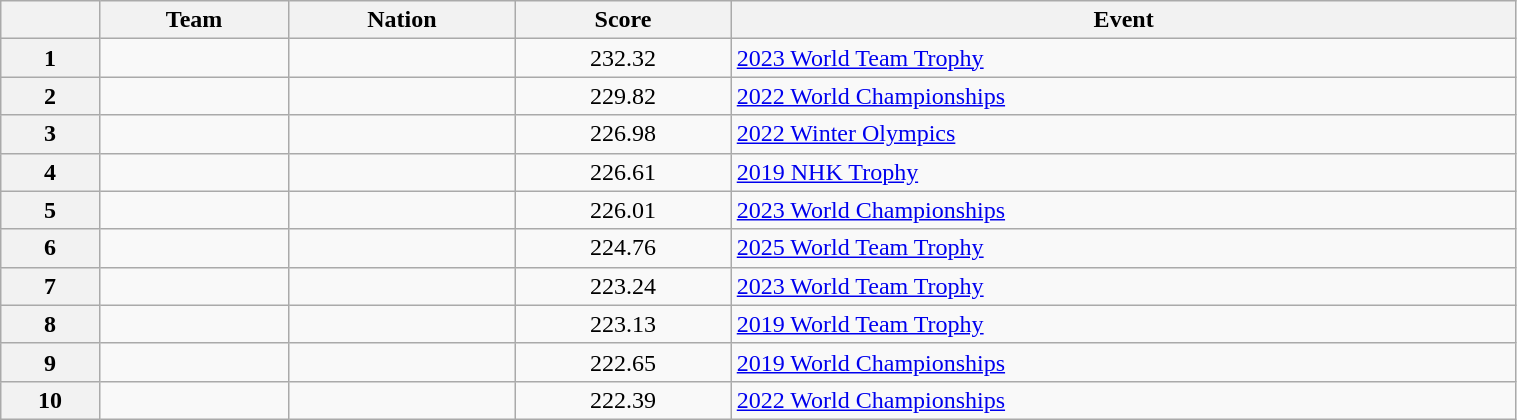<table class="wikitable sortable" style="text-align:left; width:80%">
<tr>
<th scope="col"></th>
<th scope="col">Team</th>
<th scope="col">Nation</th>
<th scope="col">Score</th>
<th scope="col">Event</th>
</tr>
<tr>
<th scope="row">1</th>
<td></td>
<td></td>
<td style="text-align:center;">232.32</td>
<td><a href='#'>2023 World Team Trophy</a></td>
</tr>
<tr>
<th scope="row">2</th>
<td></td>
<td></td>
<td style="text-align:center;">229.82</td>
<td><a href='#'>2022 World Championships</a></td>
</tr>
<tr>
<th scope="row">3</th>
<td></td>
<td></td>
<td style="text-align:center;">226.98</td>
<td><a href='#'>2022 Winter Olympics</a></td>
</tr>
<tr>
<th scope="row">4</th>
<td></td>
<td></td>
<td style="text-align:center;">226.61</td>
<td><a href='#'>2019 NHK Trophy</a></td>
</tr>
<tr>
<th scope="row">5</th>
<td></td>
<td></td>
<td style="text-align:center;">226.01</td>
<td><a href='#'>2023 World Championships</a></td>
</tr>
<tr>
<th scope="row">6</th>
<td></td>
<td></td>
<td style="text-align:center;">224.76</td>
<td><a href='#'>2025 World Team Trophy</a></td>
</tr>
<tr>
<th scope="row">7</th>
<td></td>
<td></td>
<td style="text-align:center;">223.24</td>
<td><a href='#'>2023 World Team Trophy</a></td>
</tr>
<tr>
<th scope="row">8</th>
<td></td>
<td></td>
<td style="text-align:center;">223.13</td>
<td><a href='#'>2019 World Team Trophy</a></td>
</tr>
<tr>
<th scope="row">9</th>
<td></td>
<td></td>
<td style="text-align:center;">222.65</td>
<td><a href='#'>2019 World Championships</a></td>
</tr>
<tr>
<th scope="row">10</th>
<td></td>
<td></td>
<td style="text-align:center;">222.39</td>
<td><a href='#'>2022 World Championships</a></td>
</tr>
</table>
